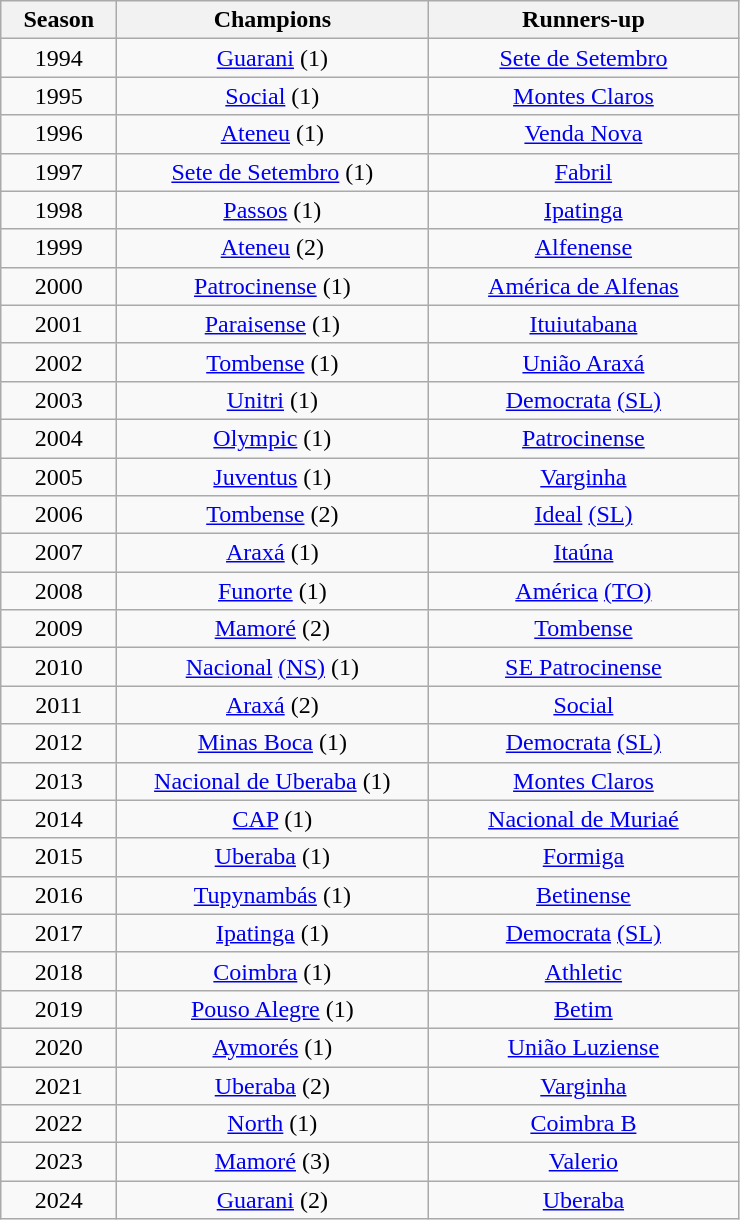<table class="wikitable" style="text-align:center; margin-left:1em;">
<tr>
<th style="width:70px">Season</th>
<th style="width:200px">Champions</th>
<th style="width:200px">Runners-up</th>
</tr>
<tr>
<td>1994</td>
<td><a href='#'>Guarani</a> (1)</td>
<td><a href='#'>Sete de Setembro</a></td>
</tr>
<tr>
<td>1995</td>
<td><a href='#'>Social</a> (1)</td>
<td><a href='#'>Montes Claros</a></td>
</tr>
<tr>
<td>1996</td>
<td><a href='#'>Ateneu</a> (1)</td>
<td><a href='#'>Venda Nova</a></td>
</tr>
<tr>
<td>1997</td>
<td><a href='#'>Sete de Setembro</a> (1)</td>
<td><a href='#'>Fabril</a></td>
</tr>
<tr>
<td>1998</td>
<td><a href='#'>Passos</a> (1)</td>
<td><a href='#'>Ipatinga</a></td>
</tr>
<tr>
<td>1999</td>
<td><a href='#'>Ateneu</a> (2)</td>
<td><a href='#'>Alfenense</a></td>
</tr>
<tr>
<td>2000</td>
<td><a href='#'>Patrocinense</a> (1)</td>
<td><a href='#'>América de Alfenas</a></td>
</tr>
<tr>
<td>2001</td>
<td><a href='#'>Paraisense</a> (1)</td>
<td><a href='#'>Ituiutabana</a></td>
</tr>
<tr>
<td>2002</td>
<td><a href='#'>Tombense</a> (1)</td>
<td><a href='#'>União Araxá</a></td>
</tr>
<tr>
<td>2003</td>
<td><a href='#'>Unitri</a> (1)</td>
<td><a href='#'>Democrata</a> <a href='#'>(SL)</a></td>
</tr>
<tr>
<td>2004</td>
<td><a href='#'>Olympic</a> (1)</td>
<td><a href='#'>Patrocinense</a></td>
</tr>
<tr>
<td>2005</td>
<td><a href='#'>Juventus</a> (1)</td>
<td><a href='#'>Varginha</a></td>
</tr>
<tr>
<td>2006</td>
<td><a href='#'>Tombense</a> (2)</td>
<td><a href='#'>Ideal</a> <a href='#'>(SL)</a></td>
</tr>
<tr>
<td>2007</td>
<td><a href='#'>Araxá</a> (1)</td>
<td><a href='#'>Itaúna</a></td>
</tr>
<tr>
<td>2008</td>
<td><a href='#'>Funorte</a> (1)</td>
<td><a href='#'>América</a> <a href='#'>(TO)</a></td>
</tr>
<tr>
<td>2009</td>
<td><a href='#'>Mamoré</a> (2)</td>
<td><a href='#'>Tombense</a></td>
</tr>
<tr>
<td>2010</td>
<td><a href='#'>Nacional</a> <a href='#'>(NS)</a> (1)</td>
<td><a href='#'>SE Patrocinense</a></td>
</tr>
<tr>
<td>2011</td>
<td><a href='#'>Araxá</a> (2)</td>
<td><a href='#'>Social</a></td>
</tr>
<tr>
<td>2012</td>
<td><a href='#'>Minas Boca</a> (1)</td>
<td><a href='#'>Democrata</a> <a href='#'>(SL)</a></td>
</tr>
<tr>
<td>2013</td>
<td><a href='#'>Nacional de Uberaba</a>  (1)</td>
<td><a href='#'>Montes Claros</a></td>
</tr>
<tr>
<td>2014</td>
<td><a href='#'>CAP</a> (1)</td>
<td><a href='#'>Nacional de Muriaé</a></td>
</tr>
<tr>
<td>2015</td>
<td><a href='#'>Uberaba</a> (1)</td>
<td><a href='#'>Formiga</a></td>
</tr>
<tr>
<td>2016</td>
<td><a href='#'>Tupynambás</a> (1)</td>
<td><a href='#'>Betinense</a></td>
</tr>
<tr>
<td>2017</td>
<td><a href='#'>Ipatinga</a> (1)</td>
<td><a href='#'>Democrata</a> <a href='#'>(SL)</a></td>
</tr>
<tr>
<td>2018</td>
<td><a href='#'>Coimbra</a> (1)</td>
<td><a href='#'>Athletic</a></td>
</tr>
<tr>
<td>2019</td>
<td><a href='#'>Pouso Alegre</a> (1)</td>
<td><a href='#'>Betim</a></td>
</tr>
<tr>
<td>2020</td>
<td><a href='#'>Aymorés</a> (1)</td>
<td><a href='#'>União Luziense</a></td>
</tr>
<tr>
<td>2021</td>
<td><a href='#'>Uberaba</a> (2)</td>
<td><a href='#'>Varginha</a></td>
</tr>
<tr>
<td>2022</td>
<td><a href='#'>North</a> (1)</td>
<td><a href='#'>Coimbra B</a></td>
</tr>
<tr>
<td>2023</td>
<td><a href='#'>Mamoré</a> (3)</td>
<td><a href='#'>Valerio</a></td>
</tr>
<tr>
<td>2024</td>
<td><a href='#'>Guarani</a> (2)</td>
<td><a href='#'>Uberaba</a></td>
</tr>
</table>
